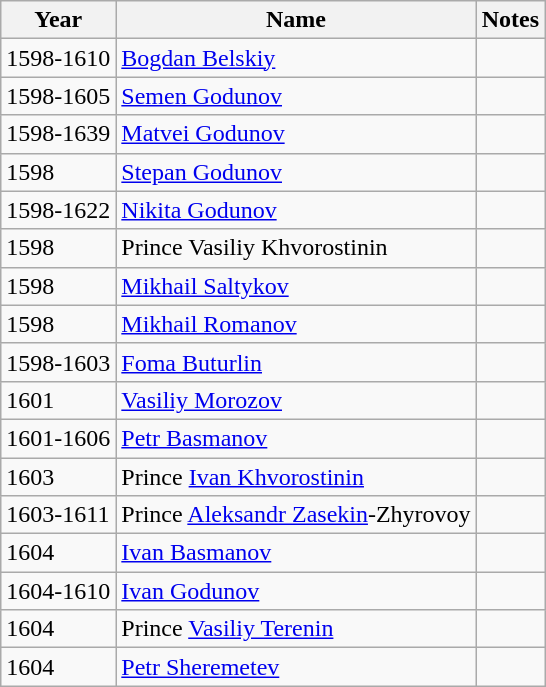<table class="wikitable">
<tr>
<th>Year</th>
<th>Name</th>
<th>Notes</th>
</tr>
<tr>
<td>1598-1610</td>
<td><a href='#'>Bogdan Belskiy</a></td>
<td></td>
</tr>
<tr>
<td>1598-1605</td>
<td><a href='#'>Semen Godunov</a></td>
<td></td>
</tr>
<tr>
<td>1598-1639</td>
<td><a href='#'>Matvei Godunov</a></td>
<td></td>
</tr>
<tr>
<td>1598</td>
<td><a href='#'>Stepan Godunov</a></td>
<td></td>
</tr>
<tr>
<td>1598-1622</td>
<td><a href='#'>Nikita Godunov</a></td>
<td></td>
</tr>
<tr>
<td>1598</td>
<td>Prince Vasiliy Khvorostinin</td>
<td></td>
</tr>
<tr>
<td>1598</td>
<td><a href='#'>Mikhail Saltykov</a></td>
<td></td>
</tr>
<tr>
<td>1598</td>
<td><a href='#'>Mikhail Romanov</a></td>
<td></td>
</tr>
<tr>
<td>1598-1603</td>
<td><a href='#'>Foma Buturlin</a></td>
<td></td>
</tr>
<tr>
<td>1601</td>
<td><a href='#'>Vasiliy Morozov</a></td>
<td></td>
</tr>
<tr>
<td>1601-1606</td>
<td><a href='#'>Petr Basmanov</a></td>
<td></td>
</tr>
<tr>
<td>1603</td>
<td>Prince <a href='#'>Ivan Khvorostinin</a></td>
<td></td>
</tr>
<tr>
<td>1603-1611</td>
<td>Prince <a href='#'>Aleksandr Zasekin</a>-Zhyrovoy</td>
<td></td>
</tr>
<tr>
<td>1604</td>
<td><a href='#'>Ivan Basmanov</a></td>
<td></td>
</tr>
<tr>
<td>1604-1610</td>
<td><a href='#'>Ivan Godunov</a></td>
<td></td>
</tr>
<tr>
<td>1604</td>
<td>Prince <a href='#'>Vasiliy Terenin</a></td>
<td></td>
</tr>
<tr>
<td>1604</td>
<td><a href='#'>Petr Sheremetev</a></td>
<td></td>
</tr>
</table>
